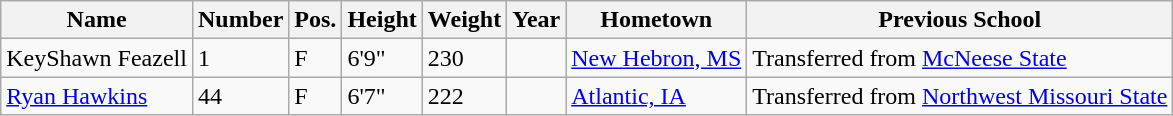<table class="wikitable sortable" border="1">
<tr>
<th>Name</th>
<th>Number</th>
<th>Pos.</th>
<th>Height</th>
<th>Weight</th>
<th>Year</th>
<th>Hometown</th>
<th class="unsortable">Previous School</th>
</tr>
<tr>
<td>KeyShawn Feazell</td>
<td>1</td>
<td>F</td>
<td>6'9"</td>
<td>230</td>
<td></td>
<td><a href='#'>New Hebron, MS</a></td>
<td>Transferred from <a href='#'>McNeese State</a></td>
</tr>
<tr>
<td><a href='#'>Ryan Hawkins</a></td>
<td>44</td>
<td>F</td>
<td>6'7"</td>
<td>222</td>
<td></td>
<td><a href='#'>Atlantic, IA</a></td>
<td>Transferred from <a href='#'>Northwest Missouri State</a></td>
</tr>
</table>
